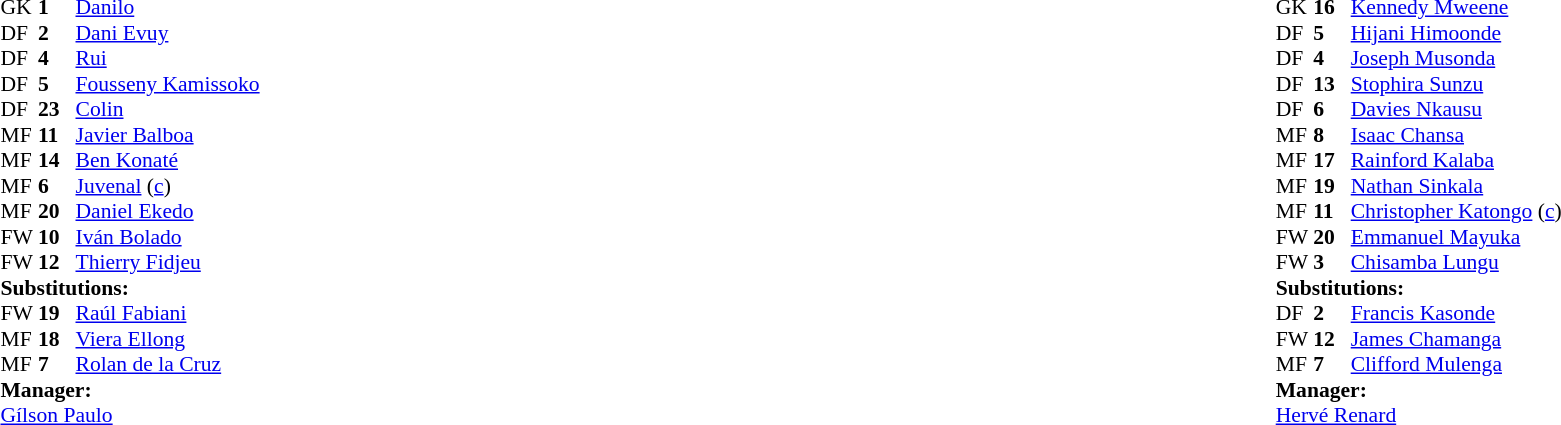<table width="100%">
<tr>
<td valign="top" width="50%"><br><table style="font-size: 90%" cellspacing="0" cellpadding="0">
<tr>
<th width="25"></th>
<th width="25"></th>
</tr>
<tr>
<td>GK</td>
<td><strong>1</strong></td>
<td><a href='#'>Danilo</a></td>
</tr>
<tr>
<td>DF</td>
<td><strong>2</strong></td>
<td><a href='#'>Dani Evuy</a></td>
</tr>
<tr>
<td>DF</td>
<td><strong>4</strong></td>
<td><a href='#'>Rui</a></td>
</tr>
<tr>
<td>DF</td>
<td><strong>5</strong></td>
<td><a href='#'>Fousseny Kamissoko</a></td>
</tr>
<tr>
<td>DF</td>
<td><strong>23</strong></td>
<td><a href='#'>Colin</a></td>
</tr>
<tr>
<td>MF</td>
<td><strong>11</strong></td>
<td><a href='#'>Javier Balboa</a></td>
</tr>
<tr>
<td>MF</td>
<td><strong>14</strong></td>
<td><a href='#'>Ben Konaté</a></td>
<td></td>
<td></td>
</tr>
<tr>
<td>MF</td>
<td><strong>6</strong></td>
<td><a href='#'>Juvenal</a> (<a href='#'>c</a>)</td>
</tr>
<tr>
<td>MF</td>
<td><strong>20</strong></td>
<td><a href='#'>Daniel Ekedo</a></td>
</tr>
<tr>
<td>FW</td>
<td><strong>10</strong></td>
<td><a href='#'>Iván Bolado</a></td>
<td></td>
<td></td>
</tr>
<tr>
<td>FW</td>
<td><strong>12</strong></td>
<td><a href='#'>Thierry Fidjeu</a></td>
<td></td>
<td></td>
</tr>
<tr>
<td colspan=3><strong>Substitutions:</strong></td>
</tr>
<tr>
<td>FW</td>
<td><strong>19</strong></td>
<td><a href='#'>Raúl Fabiani</a></td>
<td></td>
<td></td>
</tr>
<tr>
<td>MF</td>
<td><strong>18</strong></td>
<td><a href='#'>Viera Ellong</a></td>
<td></td>
<td></td>
</tr>
<tr>
<td>MF</td>
<td><strong>7</strong></td>
<td><a href='#'>Rolan de la Cruz</a></td>
<td></td>
<td></td>
</tr>
<tr>
<td colspan=3><strong>Manager:</strong></td>
</tr>
<tr>
<td colspan=3> <a href='#'>Gílson Paulo</a></td>
</tr>
</table>
</td>
<td valign="top"></td>
<td valign="top" width="50%"><br><table style="font-size: 90%" cellspacing="0" cellpadding="0" align="center">
<tr>
<th width=25></th>
<th width=25></th>
</tr>
<tr>
<td>GK</td>
<td><strong>16</strong></td>
<td><a href='#'>Kennedy Mweene</a></td>
</tr>
<tr>
<td>DF</td>
<td><strong>5</strong></td>
<td><a href='#'>Hijani Himoonde</a></td>
</tr>
<tr>
<td>DF</td>
<td><strong>4</strong></td>
<td><a href='#'>Joseph Musonda</a></td>
</tr>
<tr>
<td>DF</td>
<td><strong>13</strong></td>
<td><a href='#'>Stophira Sunzu</a></td>
</tr>
<tr>
<td>DF</td>
<td><strong>6</strong></td>
<td><a href='#'>Davies Nkausu</a></td>
</tr>
<tr>
<td>MF</td>
<td><strong>8</strong></td>
<td><a href='#'>Isaac Chansa</a></td>
<td></td>
<td></td>
</tr>
<tr>
<td>MF</td>
<td><strong>17</strong></td>
<td><a href='#'>Rainford Kalaba</a></td>
<td></td>
<td></td>
</tr>
<tr>
<td>MF</td>
<td><strong>19</strong></td>
<td><a href='#'>Nathan Sinkala</a></td>
</tr>
<tr>
<td>MF</td>
<td><strong>11</strong></td>
<td><a href='#'>Christopher Katongo</a> (<a href='#'>c</a>)</td>
</tr>
<tr>
<td>FW</td>
<td><strong>20</strong></td>
<td><a href='#'>Emmanuel Mayuka</a></td>
<td></td>
<td></td>
</tr>
<tr>
<td>FW</td>
<td><strong>3</strong></td>
<td><a href='#'>Chisamba Lungu</a></td>
</tr>
<tr>
<td colspan=3><strong>Substitutions:</strong></td>
</tr>
<tr>
<td>DF</td>
<td><strong>2</strong></td>
<td><a href='#'>Francis Kasonde</a></td>
<td></td>
<td></td>
</tr>
<tr>
<td>FW</td>
<td><strong>12</strong></td>
<td><a href='#'>James Chamanga</a></td>
<td></td>
<td></td>
</tr>
<tr>
<td>MF</td>
<td><strong>7</strong></td>
<td><a href='#'>Clifford Mulenga</a></td>
<td></td>
<td></td>
</tr>
<tr>
<td colspan=3><strong>Manager:</strong></td>
</tr>
<tr>
<td colspan=3> <a href='#'>Hervé Renard</a></td>
</tr>
</table>
</td>
</tr>
</table>
